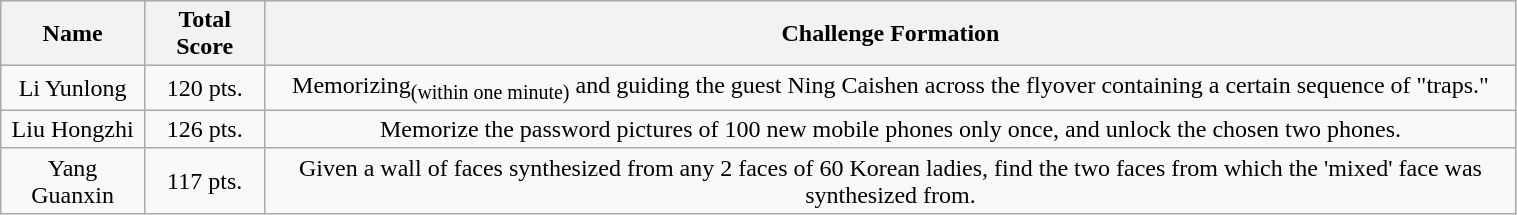<table class="wikitable" style="width:80%; text-align:center">
<tr>
<th>Name</th>
<th>Total Score</th>
<th>Challenge Formation</th>
</tr>
<tr>
<td>Li Yunlong</td>
<td>120 pts.</td>
<td>Memorizing<sub>(within one minute)</sub> and guiding the guest Ning Caishen across the flyover containing a certain sequence of "traps."</td>
</tr>
<tr>
<td>Liu Hongzhi</td>
<td>126 pts.</td>
<td>Memorize the password pictures of 100 new mobile phones only once, and unlock the chosen two phones.</td>
</tr>
<tr>
<td>Yang Guanxin</td>
<td>117 pts.</td>
<td>Given a wall of faces synthesized from any 2 faces of 60 Korean ladies, find the two faces from which the 'mixed' face was synthesized from.</td>
</tr>
</table>
